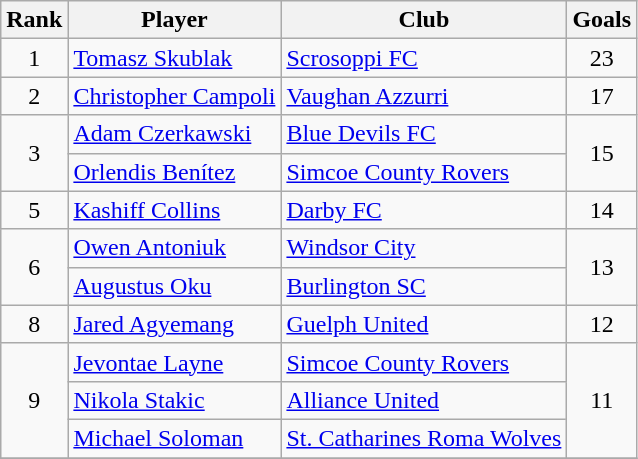<table class="wikitable">
<tr>
<th>Rank</th>
<th>Player</th>
<th>Club</th>
<th>Goals</th>
</tr>
<tr>
<td style="text-align:center" rowspan="1">1</td>
<td> <a href='#'>Tomasz Skublak</a></td>
<td><a href='#'>Scrosoppi FC</a></td>
<td style="text-align:center" rowspan="1">23</td>
</tr>
<tr>
<td style="text-align:center" rowspan="1">2</td>
<td> <a href='#'>Christopher Campoli</a></td>
<td><a href='#'>Vaughan Azzurri</a></td>
<td style="text-align:center" rowspan="1">17</td>
</tr>
<tr>
<td style="text-align:center" rowspan="2">3</td>
<td> <a href='#'>Adam Czerkawski</a></td>
<td><a href='#'>Blue Devils FC</a></td>
<td style="text-align:center" rowspan="2">15</td>
</tr>
<tr>
<td> <a href='#'>Orlendis Benítez</a></td>
<td><a href='#'>Simcoe County Rovers</a></td>
</tr>
<tr>
<td style="text-align:center" rowspan="1">5</td>
<td> <a href='#'>Kashiff Collins</a></td>
<td><a href='#'>Darby FC</a></td>
<td style="text-align:center" rowspan="1">14</td>
</tr>
<tr>
<td style="text-align:center" rowspan="2">6</td>
<td> <a href='#'>Owen Antoniuk</a></td>
<td><a href='#'>Windsor City</a></td>
<td style="text-align:center" rowspan="2">13</td>
</tr>
<tr>
<td> <a href='#'>Augustus Oku</a></td>
<td><a href='#'>Burlington SC</a></td>
</tr>
<tr>
<td style="text-align:center" rowspan="1">8</td>
<td> <a href='#'>Jared Agyemang</a></td>
<td><a href='#'>Guelph United</a></td>
<td style="text-align:center" rowspan="1">12</td>
</tr>
<tr>
<td style="text-align:center" rowspan="3">9</td>
<td> <a href='#'>Jevontae Layne</a></td>
<td><a href='#'>Simcoe County Rovers</a></td>
<td style="text-align:center" rowspan="3">11</td>
</tr>
<tr>
<td> <a href='#'>Nikola Stakic</a></td>
<td><a href='#'>Alliance United</a></td>
</tr>
<tr>
<td> <a href='#'>Michael Soloman</a></td>
<td><a href='#'>St. Catharines Roma Wolves</a></td>
</tr>
<tr>
</tr>
</table>
